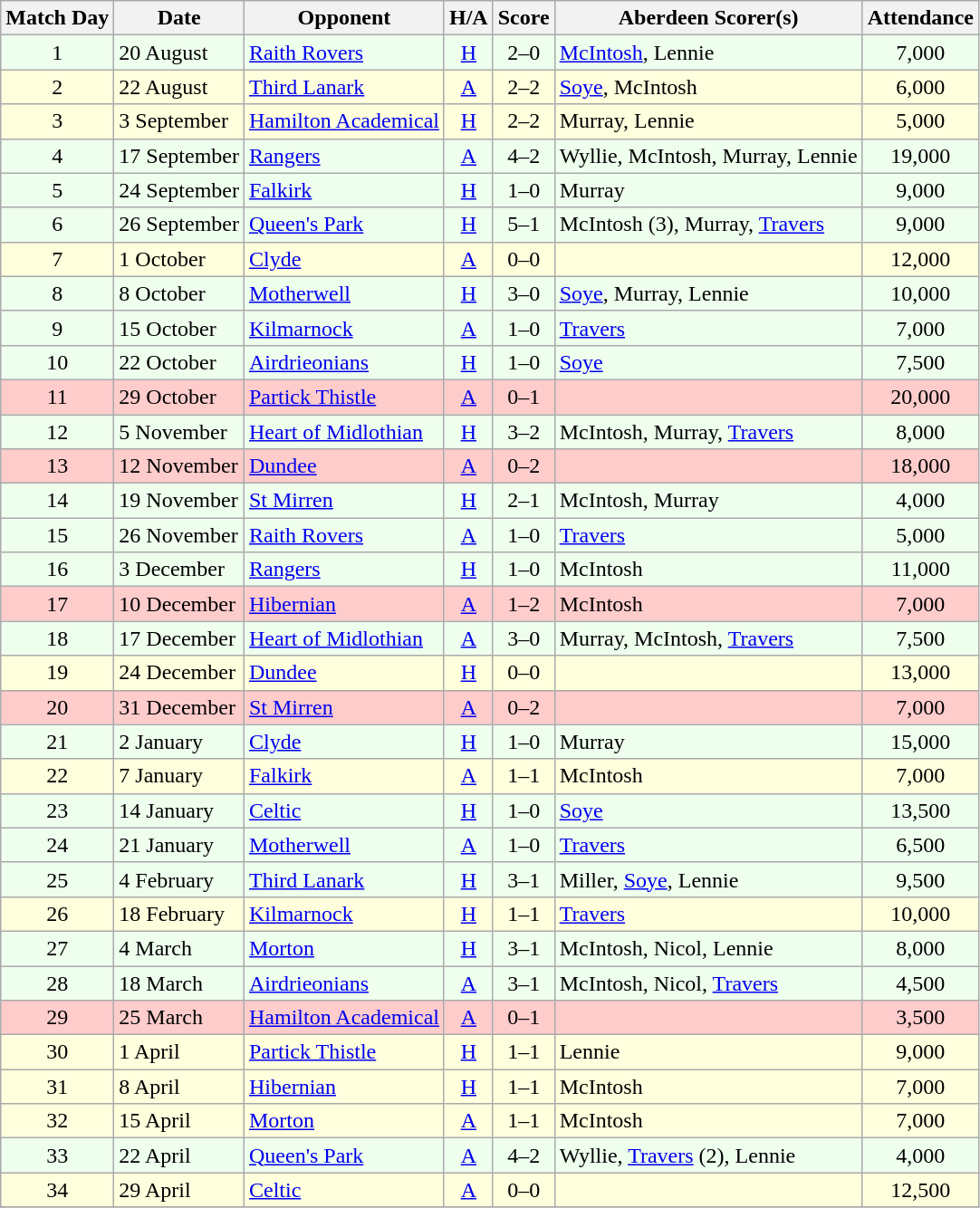<table class="wikitable" style="text-align:center">
<tr>
<th>Match Day</th>
<th>Date</th>
<th>Opponent</th>
<th>H/A</th>
<th>Score</th>
<th>Aberdeen Scorer(s)</th>
<th>Attendance</th>
</tr>
<tr bgcolor=#EEFFEE>
<td>1</td>
<td align=left>20 August</td>
<td align=left><a href='#'>Raith Rovers</a></td>
<td><a href='#'>H</a></td>
<td>2–0</td>
<td align=left><a href='#'>McIntosh</a>, Lennie</td>
<td>7,000</td>
</tr>
<tr bgcolor=#FFFFDD>
<td>2</td>
<td align=left>22 August</td>
<td align=left><a href='#'>Third Lanark</a></td>
<td><a href='#'>A</a></td>
<td>2–2</td>
<td align=left><a href='#'>Soye</a>, McIntosh</td>
<td>6,000</td>
</tr>
<tr bgcolor=#FFFFDD>
<td>3</td>
<td align=left>3 September</td>
<td align=left><a href='#'>Hamilton Academical</a></td>
<td><a href='#'>H</a></td>
<td>2–2</td>
<td align=left>Murray, Lennie</td>
<td>5,000</td>
</tr>
<tr bgcolor=#EEFFEE>
<td>4</td>
<td align=left>17 September</td>
<td align=left><a href='#'>Rangers</a></td>
<td><a href='#'>A</a></td>
<td>4–2</td>
<td align=left>Wyllie, McIntosh, Murray, Lennie</td>
<td>19,000</td>
</tr>
<tr bgcolor=#EEFFEE>
<td>5</td>
<td align=left>24 September</td>
<td align=left><a href='#'>Falkirk</a></td>
<td><a href='#'>H</a></td>
<td>1–0</td>
<td align=left>Murray</td>
<td>9,000</td>
</tr>
<tr bgcolor=#EEFFEE>
<td>6</td>
<td align=left>26 September</td>
<td align=left><a href='#'>Queen's Park</a></td>
<td><a href='#'>H</a></td>
<td>5–1</td>
<td align=left>McIntosh (3), Murray, <a href='#'>Travers</a></td>
<td>9,000</td>
</tr>
<tr bgcolor=#FFFFDD>
<td>7</td>
<td align=left>1 October</td>
<td align=left><a href='#'>Clyde</a></td>
<td><a href='#'>A</a></td>
<td>0–0</td>
<td align=left></td>
<td>12,000</td>
</tr>
<tr bgcolor=#EEFFEE>
<td>8</td>
<td align=left>8 October</td>
<td align=left><a href='#'>Motherwell</a></td>
<td><a href='#'>H</a></td>
<td>3–0</td>
<td align=left><a href='#'>Soye</a>, Murray, Lennie</td>
<td>10,000</td>
</tr>
<tr bgcolor=#EEFFEE>
<td>9</td>
<td align=left>15 October</td>
<td align=left><a href='#'>Kilmarnock</a></td>
<td><a href='#'>A</a></td>
<td>1–0</td>
<td align=left><a href='#'>Travers</a></td>
<td>7,000</td>
</tr>
<tr bgcolor=#EEFFEE>
<td>10</td>
<td align=left>22 October</td>
<td align=left><a href='#'>Airdrieonians</a></td>
<td><a href='#'>H</a></td>
<td>1–0</td>
<td align=left><a href='#'>Soye</a></td>
<td>7,500</td>
</tr>
<tr bgcolor=#FFCCCC>
<td>11</td>
<td align=left>29 October</td>
<td align=left><a href='#'>Partick Thistle</a></td>
<td><a href='#'>A</a></td>
<td>0–1</td>
<td align=left></td>
<td>20,000</td>
</tr>
<tr bgcolor=#EEFFEE>
<td>12</td>
<td align=left>5 November</td>
<td align=left><a href='#'>Heart of Midlothian</a></td>
<td><a href='#'>H</a></td>
<td>3–2</td>
<td align=left>McIntosh, Murray, <a href='#'>Travers</a></td>
<td>8,000</td>
</tr>
<tr bgcolor=#FFCCCC>
<td>13</td>
<td align=left>12 November</td>
<td align=left><a href='#'>Dundee</a></td>
<td><a href='#'>A</a></td>
<td>0–2</td>
<td align=left></td>
<td>18,000</td>
</tr>
<tr bgcolor=#EEFFEE>
<td>14</td>
<td align=left>19 November</td>
<td align=left><a href='#'>St Mirren</a></td>
<td><a href='#'>H</a></td>
<td>2–1</td>
<td align=left>McIntosh, Murray</td>
<td>4,000</td>
</tr>
<tr bgcolor=#EEFFEE>
<td>15</td>
<td align=left>26 November</td>
<td align=left><a href='#'>Raith Rovers</a></td>
<td><a href='#'>A</a></td>
<td>1–0</td>
<td align=left><a href='#'>Travers</a></td>
<td>5,000</td>
</tr>
<tr bgcolor=#EEFFEE>
<td>16</td>
<td align=left>3 December</td>
<td align=left><a href='#'>Rangers</a></td>
<td><a href='#'>H</a></td>
<td>1–0</td>
<td align=left>McIntosh</td>
<td>11,000</td>
</tr>
<tr bgcolor=#FFCCCC>
<td>17</td>
<td align=left>10 December</td>
<td align=left><a href='#'>Hibernian</a></td>
<td><a href='#'>A</a></td>
<td>1–2</td>
<td align=left>McIntosh</td>
<td>7,000</td>
</tr>
<tr bgcolor=#EEFFEE>
<td>18</td>
<td align=left>17 December</td>
<td align=left><a href='#'>Heart of Midlothian</a></td>
<td><a href='#'>A</a></td>
<td>3–0</td>
<td align=left>Murray, McIntosh, <a href='#'>Travers</a></td>
<td>7,500</td>
</tr>
<tr bgcolor=#FFFFDD>
<td>19</td>
<td align=left>24 December</td>
<td align=left><a href='#'>Dundee</a></td>
<td><a href='#'>H</a></td>
<td>0–0</td>
<td align=left></td>
<td>13,000</td>
</tr>
<tr bgcolor=#FFCCCC>
<td>20</td>
<td align=left>31 December</td>
<td align=left><a href='#'>St Mirren</a></td>
<td><a href='#'>A</a></td>
<td>0–2</td>
<td align=left></td>
<td>7,000</td>
</tr>
<tr bgcolor=#EEFFEE>
<td>21</td>
<td align=left>2 January</td>
<td align=left><a href='#'>Clyde</a></td>
<td><a href='#'>H</a></td>
<td>1–0</td>
<td align=left>Murray</td>
<td>15,000</td>
</tr>
<tr bgcolor=#FFFFDD>
<td>22</td>
<td align=left>7 January</td>
<td align=left><a href='#'>Falkirk</a></td>
<td><a href='#'>A</a></td>
<td>1–1</td>
<td align=left>McIntosh</td>
<td>7,000</td>
</tr>
<tr bgcolor=#EEFFEE>
<td>23</td>
<td align=left>14 January</td>
<td align=left><a href='#'>Celtic</a></td>
<td><a href='#'>H</a></td>
<td>1–0</td>
<td align=left><a href='#'>Soye</a></td>
<td>13,500</td>
</tr>
<tr bgcolor=#EEFFEE>
<td>24</td>
<td align=left>21 January</td>
<td align=left><a href='#'>Motherwell</a></td>
<td><a href='#'>A</a></td>
<td>1–0</td>
<td align=left><a href='#'>Travers</a></td>
<td>6,500</td>
</tr>
<tr bgcolor=#EEFFEE>
<td>25</td>
<td align=left>4 February</td>
<td align=left><a href='#'>Third Lanark</a></td>
<td><a href='#'>H</a></td>
<td>3–1</td>
<td align=left>Miller, <a href='#'>Soye</a>, Lennie</td>
<td>9,500</td>
</tr>
<tr bgcolor=#FFFFDD>
<td>26</td>
<td align=left>18 February</td>
<td align=left><a href='#'>Kilmarnock</a></td>
<td><a href='#'>H</a></td>
<td>1–1</td>
<td align=left><a href='#'>Travers</a></td>
<td>10,000</td>
</tr>
<tr bgcolor=#EEFFEE>
<td>27</td>
<td align=left>4 March</td>
<td align=left><a href='#'>Morton</a></td>
<td><a href='#'>H</a></td>
<td>3–1</td>
<td align=left>McIntosh, Nicol, Lennie</td>
<td>8,000</td>
</tr>
<tr bgcolor=#EEFFEE>
<td>28</td>
<td align=left>18 March</td>
<td align=left><a href='#'>Airdrieonians</a></td>
<td><a href='#'>A</a></td>
<td>3–1</td>
<td align=left>McIntosh, Nicol, <a href='#'>Travers</a></td>
<td>4,500</td>
</tr>
<tr bgcolor=#FFCCCC>
<td>29</td>
<td align=left>25 March</td>
<td align=left><a href='#'>Hamilton Academical</a></td>
<td><a href='#'>A</a></td>
<td>0–1</td>
<td align=left></td>
<td>3,500</td>
</tr>
<tr bgcolor=#FFFFDD>
<td>30</td>
<td align=left>1 April</td>
<td align=left><a href='#'>Partick Thistle</a></td>
<td><a href='#'>H</a></td>
<td>1–1</td>
<td align=left>Lennie</td>
<td>9,000</td>
</tr>
<tr bgcolor=#FFFFDD>
<td>31</td>
<td align=left>8 April</td>
<td align=left><a href='#'>Hibernian</a></td>
<td><a href='#'>H</a></td>
<td>1–1</td>
<td align=left>McIntosh</td>
<td>7,000</td>
</tr>
<tr bgcolor=#FFFFDD>
<td>32</td>
<td align=left>15 April</td>
<td align=left><a href='#'>Morton</a></td>
<td><a href='#'>A</a></td>
<td>1–1</td>
<td align=left>McIntosh</td>
<td>7,000</td>
</tr>
<tr bgcolor=#EEFFEE>
<td>33</td>
<td align=left>22 April</td>
<td align=left><a href='#'>Queen's Park</a></td>
<td><a href='#'>A</a></td>
<td>4–2</td>
<td align=left>Wyllie, <a href='#'>Travers</a> (2), Lennie</td>
<td>4,000</td>
</tr>
<tr bgcolor=#FFFFDD>
<td>34</td>
<td align=left>29 April</td>
<td align=left><a href='#'>Celtic</a></td>
<td><a href='#'>A</a></td>
<td>0–0</td>
<td align=left></td>
<td>12,500</td>
</tr>
<tr>
</tr>
</table>
